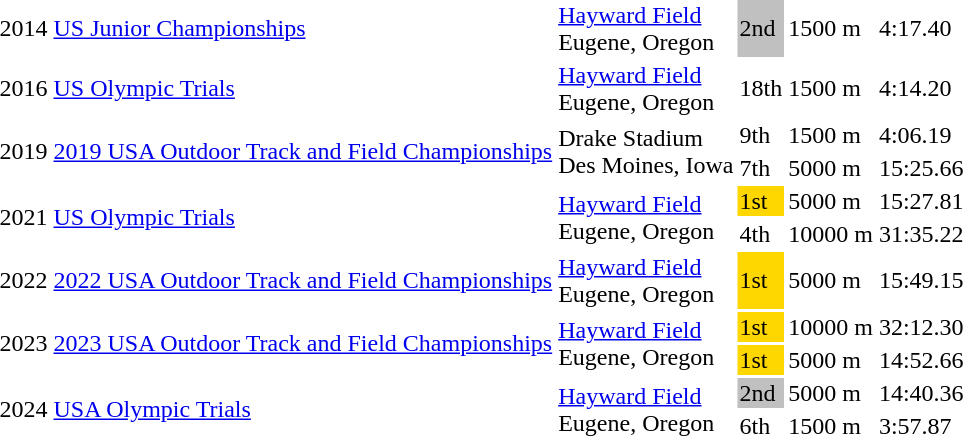<table>
<tr>
<td>2014</td>
<td><a href='#'>US Junior Championships</a></td>
<td><a href='#'>Hayward Field</a><br>Eugene, Oregon</td>
<td bgcolor=silver>2nd</td>
<td>1500 m</td>
<td>4:17.40</td>
</tr>
<tr>
<td>2016</td>
<td><a href='#'>US Olympic Trials</a></td>
<td><a href='#'>Hayward Field</a><br>Eugene, Oregon</td>
<td>18th</td>
<td>1500 m</td>
<td>4:14.20</td>
</tr>
<tr>
<td rowspan=2>2019</td>
<td rowspan=2><a href='#'>2019 USA Outdoor Track and Field Championships</a></td>
<td rowspan=2>Drake Stadium<br>Des Moines, Iowa</td>
<td>9th</td>
<td>1500 m</td>
<td>4:06.19</td>
</tr>
<tr>
<td>7th</td>
<td>5000 m</td>
<td>15:25.66</td>
</tr>
<tr>
<td rowspan=2>2021</td>
<td rowspan=2><a href='#'>US Olympic Trials</a></td>
<td rowspan=2><a href='#'>Hayward Field</a><br>Eugene, Oregon</td>
<td bgcolor=gold>1st</td>
<td>5000 m</td>
<td>15:27.81</td>
</tr>
<tr>
<td>4th</td>
<td>10000 m</td>
<td>31:35.22</td>
</tr>
<tr>
<td>2022</td>
<td><a href='#'>2022 USA Outdoor Track and Field Championships</a></td>
<td><a href='#'>Hayward Field</a><br>Eugene, Oregon</td>
<td bgcolor=gold>1st</td>
<td>5000 m</td>
<td>15:49.15</td>
</tr>
<tr>
<td rowspan=2>2023</td>
<td rowspan=2><a href='#'>2023 USA Outdoor Track and Field Championships</a></td>
<td rowspan=2><a href='#'>Hayward Field</a><br>Eugene, Oregon</td>
<td bgcolor=gold>1st</td>
<td>10000 m</td>
<td>32:12.30</td>
</tr>
<tr>
<td bgcolor=gold>1st</td>
<td>5000 m</td>
<td>14:52.66</td>
</tr>
<tr>
<td rowspan=2>2024</td>
<td rowspan=2><a href='#'>USA Olympic Trials</a></td>
<td rowspan=2><a href='#'>Hayward Field</a><br>Eugene, Oregon</td>
<td bgcolor=silver>2nd</td>
<td>5000 m</td>
<td>14:40.36</td>
</tr>
<tr>
<td>6th</td>
<td>1500 m</td>
<td>3:57.87</td>
</tr>
</table>
